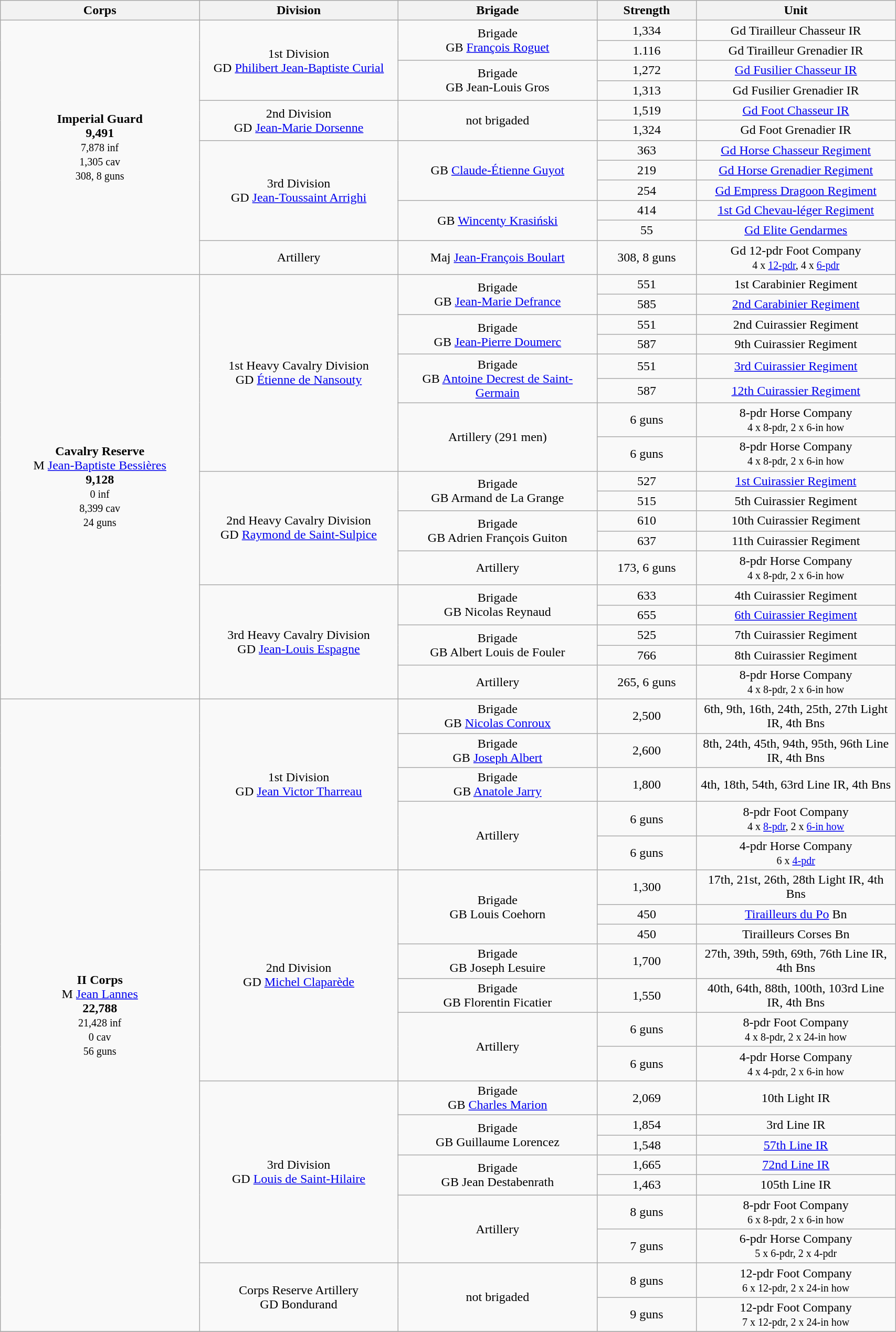<table class="wikitable" style="text-align:center; width:90%;">
<tr>
<th width=20%>Corps</th>
<th width=20%>Division</th>
<th width=20%>Brigade</th>
<th width=10%>Strength</th>
<th width=20%>Unit</th>
</tr>
<tr>
<td rowspan=12><strong>Imperial Guard</strong><br><strong>9,491</strong><br><small>7,878 inf<br>1,305 cav<br>308, 8 guns</small></td>
<td rowspan=4>1st Division<br>GD <a href='#'>Philibert Jean-Baptiste Curial</a></td>
<td rowspan=2>Brigade<br>GB <a href='#'>François Roguet</a></td>
<td>1,334</td>
<td>Gd Tirailleur Chasseur IR</td>
</tr>
<tr>
<td>1.116</td>
<td>Gd Tirailleur Grenadier IR</td>
</tr>
<tr>
<td rowspan=2>Brigade<br>GB Jean-Louis Gros</td>
<td>1,272</td>
<td><a href='#'>Gd Fusilier Chasseur IR</a></td>
</tr>
<tr>
<td>1,313</td>
<td>Gd Fusilier Grenadier IR</td>
</tr>
<tr>
<td rowspan=2>2nd Division<br>GD <a href='#'>Jean-Marie Dorsenne</a></td>
<td rowspan=2>not brigaded</td>
<td>1,519</td>
<td><a href='#'>Gd Foot Chasseur IR</a></td>
</tr>
<tr>
<td>1,324</td>
<td>Gd Foot Grenadier IR</td>
</tr>
<tr>
<td rowspan=5>3rd Division<br>GD <a href='#'>Jean-Toussaint Arrighi</a></td>
<td rowspan=3>GB <a href='#'>Claude-Étienne Guyot</a></td>
<td>363</td>
<td><a href='#'>Gd Horse Chasseur Regiment</a></td>
</tr>
<tr>
<td>219</td>
<td><a href='#'>Gd Horse Grenadier Regiment</a></td>
</tr>
<tr>
<td>254</td>
<td><a href='#'>Gd Empress Dragoon Regiment</a></td>
</tr>
<tr>
<td rowspan=2>GB <a href='#'>Wincenty Krasiński</a></td>
<td>414</td>
<td><a href='#'>1st Gd Chevau-léger Regiment</a></td>
</tr>
<tr>
<td>55</td>
<td><a href='#'>Gd Elite Gendarmes</a></td>
</tr>
<tr>
<td rowspan=1>Artillery</td>
<td rowspan=1>Maj <a href='#'>Jean-François Boulart</a></td>
<td>308, 8 guns</td>
<td>Gd 12-pdr Foot Company<br><small>4 x <a href='#'>12-pdr</a>, 4 x <a href='#'>6-pdr</a></small></td>
</tr>
<tr>
<td rowspan=18><strong>Cavalry Reserve</strong><br>M <a href='#'>Jean-Baptiste Bessières</a><br><strong>9,128</strong><br><small>0 inf<br>8,399 cav<br>24 guns</small></td>
<td rowspan=8>1st Heavy Cavalry Division<br>GD <a href='#'>Étienne de Nansouty</a></td>
<td rowspan=2>Brigade<br>GB <a href='#'>Jean-Marie Defrance</a></td>
<td>551</td>
<td>1st Carabinier Regiment</td>
</tr>
<tr>
<td>585</td>
<td><a href='#'>2nd Carabinier Regiment</a></td>
</tr>
<tr>
<td rowspan=2>Brigade<br>GB <a href='#'>Jean-Pierre Doumerc</a></td>
<td>551</td>
<td>2nd Cuirassier Regiment</td>
</tr>
<tr>
<td>587</td>
<td>9th Cuirassier Regiment</td>
</tr>
<tr>
<td rowspan=2>Brigade<br>GB <a href='#'>Antoine Decrest de Saint-Germain</a></td>
<td>551</td>
<td><a href='#'>3rd Cuirassier Regiment</a></td>
</tr>
<tr>
<td>587</td>
<td><a href='#'>12th Cuirassier Regiment</a></td>
</tr>
<tr>
<td rowspan=2>Artillery (291 men)</td>
<td>6 guns</td>
<td>8-pdr Horse Company<br><small>4 x 8-pdr, 2 x 6-in how</small></td>
</tr>
<tr>
<td>6 guns</td>
<td>8-pdr Horse Company<br><small>4 x 8-pdr, 2 x 6-in how</small></td>
</tr>
<tr>
<td rowspan=5>2nd Heavy Cavalry Division<br>GD <a href='#'>Raymond de Saint-Sulpice</a></td>
<td rowspan=2>Brigade<br>GB Armand de La Grange</td>
<td>527</td>
<td><a href='#'>1st Cuirassier Regiment</a></td>
</tr>
<tr>
<td>515</td>
<td>5th Cuirassier Regiment</td>
</tr>
<tr>
<td rowspan=2>Brigade<br>GB Adrien François Guiton</td>
<td>610</td>
<td>10th Cuirassier Regiment</td>
</tr>
<tr>
<td>637</td>
<td>11th Cuirassier Regiment</td>
</tr>
<tr>
<td rowspan=1>Artillery</td>
<td>173, 6 guns</td>
<td>8-pdr Horse Company<br><small>4 x 8-pdr, 2 x 6-in how</small></td>
</tr>
<tr>
<td rowspan=5>3rd Heavy Cavalry Division<br>GD <a href='#'>Jean-Louis Espagne</a></td>
<td rowspan=2>Brigade<br>GB Nicolas Reynaud</td>
<td>633</td>
<td>4th Cuirassier Regiment</td>
</tr>
<tr>
<td>655</td>
<td><a href='#'>6th Cuirassier Regiment</a></td>
</tr>
<tr>
<td rowspan=2>Brigade<br>GB Albert Louis de Fouler</td>
<td>525</td>
<td>7th Cuirassier Regiment</td>
</tr>
<tr>
<td>766</td>
<td>8th Cuirassier Regiment</td>
</tr>
<tr>
<td rowspan=1>Artillery</td>
<td>265, 6 guns</td>
<td>8-pdr Horse Company<br><small>4 x 8-pdr, 2 x 6-in how</small></td>
</tr>
<tr>
<td rowspan=21><strong>II Corps</strong><br>M <a href='#'>Jean Lannes</a><br><strong>22,788</strong><br><small>21,428 inf<br>0 cav<br>56 guns</small></td>
<td rowspan=5>1st Division<br>GD <a href='#'>Jean Victor Tharreau</a></td>
<td rowspan=1>Brigade<br>GB <a href='#'>Nicolas Conroux</a></td>
<td>2,500</td>
<td>6th, 9th, 16th, 24th, 25th, 27th Light IR, 4th Bns</td>
</tr>
<tr>
<td rowspan=1>Brigade<br>GB <a href='#'>Joseph Albert</a></td>
<td>2,600</td>
<td>8th, 24th, 45th, 94th, 95th, 96th Line IR, 4th Bns</td>
</tr>
<tr>
<td rowspan=1>Brigade<br>GB <a href='#'>Anatole Jarry</a></td>
<td>1,800</td>
<td>4th, 18th, 54th, 63rd Line IR, 4th Bns</td>
</tr>
<tr>
<td rowspan=2>Artillery</td>
<td>6 guns</td>
<td>8-pdr Foot Company<br><small>4 x <a href='#'>8-pdr</a>, 2 x <a href='#'>6-in how</a></small></td>
</tr>
<tr>
<td>6 guns</td>
<td>4-pdr Horse Company<br><small>6 x <a href='#'>4-pdr</a></small></td>
</tr>
<tr>
<td rowspan=7>2nd Division<br>GD <a href='#'>Michel Claparède</a></td>
<td rowspan=3>Brigade<br>GB Louis Coehorn</td>
<td>1,300</td>
<td>17th, 21st, 26th, 28th Light IR, 4th Bns</td>
</tr>
<tr>
<td>450</td>
<td><a href='#'>Tirailleurs du Po</a> Bn</td>
</tr>
<tr>
<td>450</td>
<td>Tirailleurs Corses Bn</td>
</tr>
<tr>
<td rowspan=1>Brigade<br>GB Joseph Lesuire</td>
<td>1,700</td>
<td>27th, 39th, 59th, 69th, 76th Line IR, 4th Bns</td>
</tr>
<tr>
<td rowspan=1>Brigade<br>GB Florentin Ficatier</td>
<td>1,550</td>
<td>40th, 64th, 88th, 100th, 103rd Line IR, 4th Bns</td>
</tr>
<tr>
<td rowspan=2>Artillery</td>
<td>6 guns</td>
<td>8-pdr Foot Company<br><small>4 x 8-pdr, 2 x 24-in how</small></td>
</tr>
<tr>
<td>6 guns</td>
<td>4-pdr Horse Company<br><small>4 x 4-pdr, 2 x 6-in how</small></td>
</tr>
<tr>
<td rowspan=7>3rd Division<br>GD <a href='#'>Louis de Saint-Hilaire</a></td>
<td rowspan=1>Brigade<br>GB <a href='#'>Charles Marion</a></td>
<td>2,069</td>
<td>10th Light IR</td>
</tr>
<tr>
<td rowspan=2>Brigade<br>GB Guillaume Lorencez</td>
<td>1,854</td>
<td>3rd Line IR</td>
</tr>
<tr>
<td>1,548</td>
<td><a href='#'>57th Line IR</a></td>
</tr>
<tr>
<td rowspan=2>Brigade<br>GB Jean Destabenrath</td>
<td>1,665</td>
<td><a href='#'>72nd Line IR</a></td>
</tr>
<tr>
<td>1,463</td>
<td>105th Line IR</td>
</tr>
<tr>
<td rowspan=2>Artillery</td>
<td>8 guns</td>
<td>8-pdr Foot Company<br><small>6 x 8-pdr, 2 x 6-in how</small></td>
</tr>
<tr>
<td>7 guns</td>
<td>6-pdr Horse Company<br><small>5 x 6-pdr, 2 x 4-pdr</small></td>
</tr>
<tr>
<td rowspan=2>Corps Reserve Artillery<br>GD Bondurand</td>
<td rowspan=2>not brigaded</td>
<td>8 guns</td>
<td>12-pdr Foot Company<br><small>6 x 12-pdr, 2 x 24-in how</small></td>
</tr>
<tr>
<td>9 guns</td>
<td>12-pdr Foot Company<br><small>7 x 12-pdr, 2 x 24-in how</small></td>
</tr>
<tr>
</tr>
</table>
